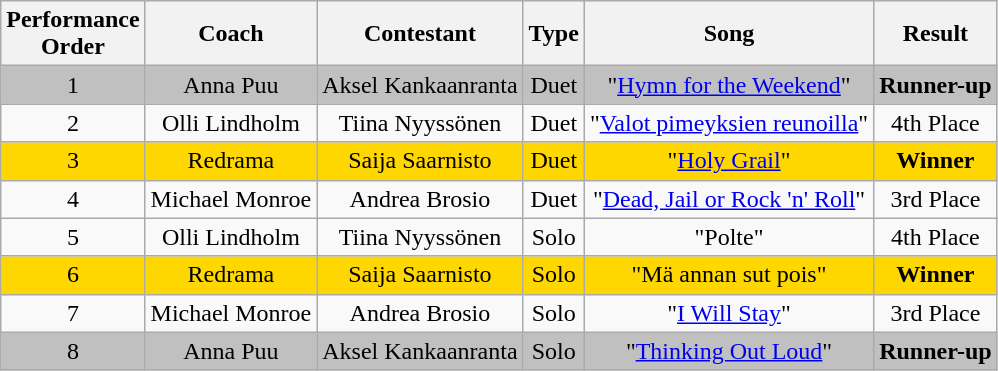<table class="wikitable" style="text-align: center; width: auto;">
<tr>
<th>Performance <br>Order</th>
<th>Coach</th>
<th>Contestant</th>
<th>Type</th>
<th>Song</th>
<th>Result</th>
</tr>
<tr style="background:silver;">
<td>1</td>
<td>Anna Puu</td>
<td>Aksel Kankaanranta</td>
<td>Duet</td>
<td>"<a href='#'>Hymn for the Weekend</a>" </td>
<td><strong>Runner-up</strong></td>
</tr>
<tr>
<td>2</td>
<td>Olli Lindholm</td>
<td>Tiina Nyyssönen</td>
<td>Duet</td>
<td>"<a href='#'>Valot pimeyksien reunoilla</a>" </td>
<td>4th Place</td>
</tr>
<tr style="background:gold;">
<td>3</td>
<td>Redrama</td>
<td>Saija Saarnisto</td>
<td>Duet</td>
<td>"<a href='#'>Holy Grail</a>" </td>
<td><strong>Winner</strong></td>
</tr>
<tr>
<td>4</td>
<td>Michael Monroe</td>
<td>Andrea Brosio</td>
<td>Duet</td>
<td>"<a href='#'>Dead, Jail or Rock 'n' Roll</a>" </td>
<td>3rd Place</td>
</tr>
<tr>
<td>5</td>
<td>Olli Lindholm</td>
<td>Tiina Nyyssönen</td>
<td>Solo</td>
<td>"Polte"</td>
<td>4th Place</td>
</tr>
<tr style="background:gold;">
<td>6</td>
<td>Redrama</td>
<td>Saija Saarnisto</td>
<td>Solo</td>
<td>"Mä annan sut pois"</td>
<td><strong>Winner</strong></td>
</tr>
<tr>
<td>7</td>
<td>Michael Monroe</td>
<td>Andrea Brosio</td>
<td>Solo</td>
<td>"<a href='#'>I Will Stay</a>"</td>
<td>3rd Place</td>
</tr>
<tr style="background:silver;">
<td>8</td>
<td>Anna Puu</td>
<td>Aksel Kankaanranta</td>
<td>Solo</td>
<td>"<a href='#'>Thinking Out Loud</a>"</td>
<td><strong>Runner-up</strong></td>
</tr>
</table>
